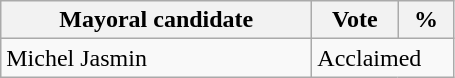<table class="wikitable">
<tr>
<th bgcolor="#DDDDFF" width="200px">Mayoral candidate</th>
<th bgcolor="#DDDDFF" width="50px">Vote</th>
<th bgcolor="#DDDDFF"  width="30px">%</th>
</tr>
<tr>
<td>Michel Jasmin</td>
<td colspan="2">Acclaimed</td>
</tr>
</table>
